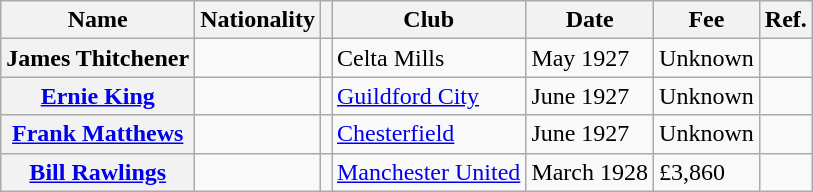<table class="wikitable plainrowheaders">
<tr>
<th scope="col">Name</th>
<th scope="col">Nationality</th>
<th scope="col"></th>
<th scope="col">Club</th>
<th scope="col">Date</th>
<th scope="col">Fee</th>
<th scope="col">Ref.</th>
</tr>
<tr>
<th scope="row">James Thitchener</th>
<td></td>
<td align="center"></td>
<td> Celta Mills</td>
<td>May 1927</td>
<td>Unknown</td>
<td align="center"></td>
</tr>
<tr>
<th scope="row"><a href='#'>Ernie King</a></th>
<td></td>
<td align="center"></td>
<td> <a href='#'>Guildford City</a></td>
<td>June 1927</td>
<td>Unknown</td>
<td align="center"></td>
</tr>
<tr>
<th scope="row"><a href='#'>Frank Matthews</a></th>
<td></td>
<td align="center"></td>
<td> <a href='#'>Chesterfield</a></td>
<td>June 1927</td>
<td>Unknown</td>
<td align="center"></td>
</tr>
<tr>
<th scope="row"><a href='#'>Bill Rawlings</a></th>
<td></td>
<td align="center"></td>
<td> <a href='#'>Manchester United</a></td>
<td>March 1928</td>
<td>£3,860</td>
<td align="center"></td>
</tr>
</table>
